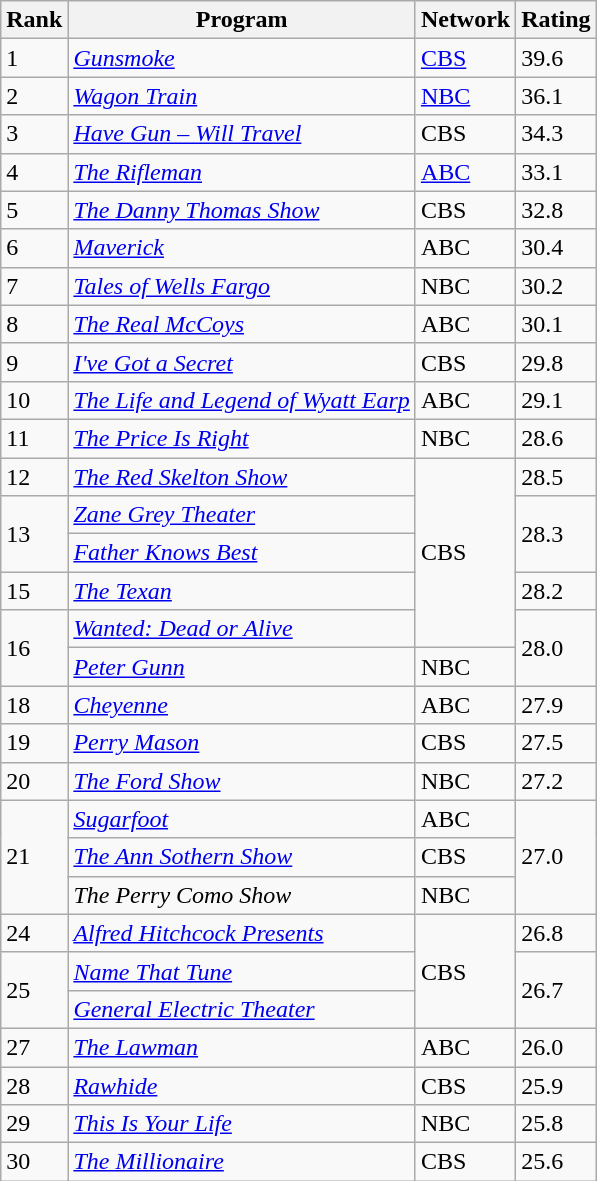<table class="wikitable">
<tr>
<th>Rank</th>
<th>Program</th>
<th>Network</th>
<th>Rating</th>
</tr>
<tr>
<td>1</td>
<td><em><a href='#'>Gunsmoke</a></em></td>
<td><a href='#'>CBS</a></td>
<td>39.6</td>
</tr>
<tr>
<td>2</td>
<td><em><a href='#'>Wagon Train</a></em></td>
<td><a href='#'>NBC</a></td>
<td>36.1</td>
</tr>
<tr>
<td>3</td>
<td><em><a href='#'>Have Gun – Will Travel</a></em></td>
<td>CBS</td>
<td>34.3</td>
</tr>
<tr>
<td>4</td>
<td><em><a href='#'>The Rifleman</a></em></td>
<td><a href='#'>ABC</a></td>
<td>33.1</td>
</tr>
<tr>
<td>5</td>
<td><em><a href='#'>The Danny Thomas Show</a></em></td>
<td>CBS</td>
<td>32.8</td>
</tr>
<tr>
<td>6</td>
<td><em><a href='#'>Maverick</a></em></td>
<td>ABC</td>
<td>30.4</td>
</tr>
<tr>
<td>7</td>
<td><em><a href='#'>Tales of Wells Fargo</a></em></td>
<td>NBC</td>
<td>30.2</td>
</tr>
<tr>
<td>8</td>
<td><em><a href='#'>The Real McCoys</a></em></td>
<td>ABC</td>
<td>30.1</td>
</tr>
<tr>
<td>9</td>
<td><em><a href='#'>I've Got a Secret</a></em></td>
<td>CBS</td>
<td>29.8</td>
</tr>
<tr>
<td>10</td>
<td><em><a href='#'>The Life and Legend of Wyatt Earp</a></em></td>
<td>ABC</td>
<td>29.1</td>
</tr>
<tr>
<td>11</td>
<td><em><a href='#'>The Price Is Right</a></em></td>
<td>NBC</td>
<td>28.6</td>
</tr>
<tr>
<td>12</td>
<td><em><a href='#'>The Red Skelton Show</a></em></td>
<td rowspan="5">CBS</td>
<td>28.5</td>
</tr>
<tr>
<td rowspan="2">13</td>
<td><em><a href='#'>Zane Grey Theater</a></em></td>
<td rowspan="2">28.3</td>
</tr>
<tr>
<td><em><a href='#'>Father Knows Best</a></em></td>
</tr>
<tr>
<td>15</td>
<td><em><a href='#'>The Texan</a></em></td>
<td>28.2</td>
</tr>
<tr>
<td rowspan="2">16</td>
<td><em><a href='#'>Wanted: Dead or Alive</a></em></td>
<td rowspan="2">28.0</td>
</tr>
<tr>
<td><em><a href='#'>Peter Gunn</a></em></td>
<td>NBC</td>
</tr>
<tr>
<td>18</td>
<td><em><a href='#'>Cheyenne</a></em></td>
<td>ABC</td>
<td>27.9</td>
</tr>
<tr>
<td>19</td>
<td><em><a href='#'>Perry Mason</a></em></td>
<td>CBS</td>
<td>27.5</td>
</tr>
<tr>
<td>20</td>
<td><em><a href='#'>The Ford Show</a></em></td>
<td>NBC</td>
<td>27.2</td>
</tr>
<tr>
<td rowspan="3">21</td>
<td><em><a href='#'>Sugarfoot</a></em></td>
<td>ABC</td>
<td rowspan="3">27.0</td>
</tr>
<tr>
<td><em><a href='#'>The Ann Sothern Show</a></em></td>
<td>CBS</td>
</tr>
<tr>
<td><em>The Perry Como Show</em></td>
<td>NBC</td>
</tr>
<tr>
<td>24</td>
<td><em><a href='#'>Alfred Hitchcock Presents</a></em></td>
<td rowspan="3">CBS</td>
<td>26.8</td>
</tr>
<tr>
<td rowspan="2">25</td>
<td><em><a href='#'>Name That Tune</a></em></td>
<td rowspan="2">26.7</td>
</tr>
<tr>
<td><em><a href='#'>General Electric Theater</a></em></td>
</tr>
<tr>
<td>27</td>
<td><em><a href='#'>The Lawman</a></em></td>
<td>ABC</td>
<td>26.0</td>
</tr>
<tr>
<td>28</td>
<td><em><a href='#'>Rawhide</a></em></td>
<td>CBS</td>
<td>25.9</td>
</tr>
<tr>
<td>29</td>
<td><em><a href='#'>This Is Your Life</a></em></td>
<td>NBC</td>
<td>25.8</td>
</tr>
<tr>
<td>30</td>
<td><em><a href='#'>The Millionaire</a></em></td>
<td>CBS</td>
<td>25.6</td>
</tr>
</table>
